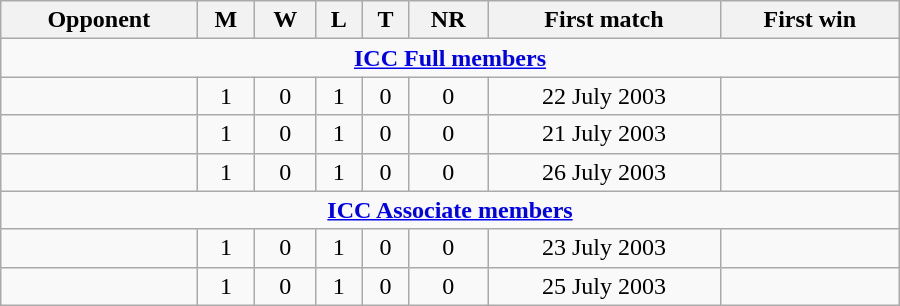<table class="wikitable" style="text-align: center; width: 600px;">
<tr>
<th>Opponent</th>
<th>M</th>
<th>W</th>
<th>L</th>
<th>T</th>
<th>NR</th>
<th>First match</th>
<th>First win</th>
</tr>
<tr>
<td colspan="8" align="center"><strong><a href='#'>ICC Full members</a></strong></td>
</tr>
<tr align="center">
<td style="text-align:left;"></td>
<td>1</td>
<td>0</td>
<td>1</td>
<td>0</td>
<td>0</td>
<td>22 July 2003</td>
<td></td>
</tr>
<tr>
<td style="text-align:left;"></td>
<td>1</td>
<td>0</td>
<td>1</td>
<td>0</td>
<td>0</td>
<td>21 July 2003</td>
<td></td>
</tr>
<tr>
<td style="text-align:left;"></td>
<td>1</td>
<td>0</td>
<td>1</td>
<td>0</td>
<td>0</td>
<td>26 July 2003</td>
<td></td>
</tr>
<tr>
<td colspan="8" align="center"><strong><a href='#'>ICC Associate members</a></strong></td>
</tr>
<tr align="center">
<td style="text-align:left;"></td>
<td>1</td>
<td>0</td>
<td>1</td>
<td>0</td>
<td>0</td>
<td>23 July 2003</td>
<td></td>
</tr>
<tr>
<td style="text-align:left;"></td>
<td>1</td>
<td>0</td>
<td>1</td>
<td>0</td>
<td>0</td>
<td>25 July 2003</td>
<td></td>
</tr>
</table>
